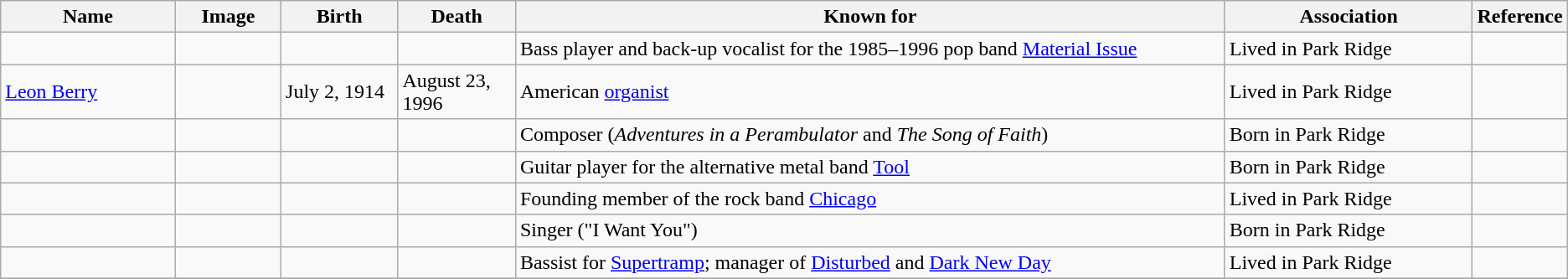<table class="wikitable sortable">
<tr>
<th scope="col" width="140">Name</th>
<th scope="col" width="80" class="unsortable">Image</th>
<th scope="col" width="90">Birth</th>
<th scope="col" width="90">Death</th>
<th scope="col" width="600" class="unsortable">Known for</th>
<th scope="col" width="200" class="unsortable">Association</th>
<th scope="col" width="30" class="unsortable">Reference</th>
</tr>
<tr>
<td></td>
<td></td>
<td></td>
<td></td>
<td>Bass player and back-up vocalist for the 1985–1996 pop band <a href='#'>Material Issue</a></td>
<td>Lived in Park Ridge</td>
<td align="center"></td>
</tr>
<tr>
<td><a href='#'>Leon Berry</a></td>
<td></td>
<td>July 2, 1914</td>
<td>August 23, 1996</td>
<td>American <a href='#'>organist</a></td>
<td>Lived in Park Ridge</td>
<td align="center"></td>
</tr>
<tr>
<td></td>
<td></td>
<td align=right></td>
<td align=right></td>
<td>Composer (<em>Adventures in a Perambulator</em> and <em>The Song of Faith</em>)</td>
<td>Born in Park Ridge</td>
<td align="center"></td>
</tr>
<tr>
<td></td>
<td></td>
<td align=right></td>
<td></td>
<td>Guitar player for the alternative metal band <a href='#'>Tool</a></td>
<td>Born in Park Ridge</td>
<td align="center"></td>
</tr>
<tr>
<td></td>
<td></td>
<td align=right></td>
<td></td>
<td>Founding member of the rock band <a href='#'>Chicago</a></td>
<td>Lived in Park Ridge</td>
<td align="center"></td>
</tr>
<tr>
<td></td>
<td></td>
<td align=right></td>
<td></td>
<td>Singer ("I Want You")</td>
<td>Born in Park Ridge</td>
<td align="center"></td>
</tr>
<tr>
<td></td>
<td></td>
<td align=right></td>
<td></td>
<td>Bassist for <a href='#'>Supertramp</a>; manager of <a href='#'>Disturbed</a> and <a href='#'>Dark New Day</a></td>
<td>Lived in Park Ridge</td>
<td align="center"></td>
</tr>
<tr>
</tr>
</table>
